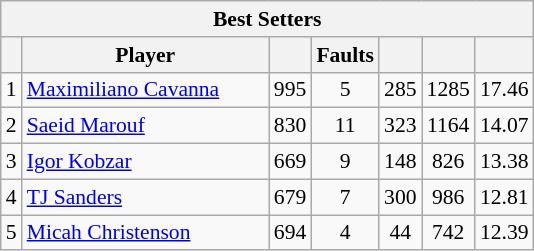<table class="wikitable sortable" style=font-size:90%>
<tr>
<th colspan=7>Best Setters</th>
</tr>
<tr>
<th></th>
<th width=158>Player</th>
<th width=20></th>
<th width=20>Faults</th>
<th width=20></th>
<th width=20></th>
<th width=20></th>
</tr>
<tr>
<td>1</td>
<td> <a href='#'>Maximiliano Cavanna</a></td>
<td align=center>995</td>
<td align=center>5</td>
<td align=center>285</td>
<td align=center>1285</td>
<td align=center>17.46</td>
</tr>
<tr>
<td>2</td>
<td> <a href='#'>Saeid Marouf</a></td>
<td align=center>830</td>
<td align=center>11</td>
<td align=center>323</td>
<td align=center>1164</td>
<td align=center>14.07</td>
</tr>
<tr>
<td>3</td>
<td> <a href='#'>Igor Kobzar</a></td>
<td align=center>669</td>
<td align=center>9</td>
<td align=center>148</td>
<td align=center>826</td>
<td align=center>13.38</td>
</tr>
<tr>
<td>4</td>
<td> <a href='#'>TJ Sanders</a></td>
<td align=center>679</td>
<td align=center>7</td>
<td align=center>300</td>
<td align=center>986</td>
<td align=center>12.81</td>
</tr>
<tr>
<td>5</td>
<td> <a href='#'>Micah Christenson</a></td>
<td align=center>694</td>
<td align=center>4</td>
<td align=center>44</td>
<td align=center>742</td>
<td align=center>12.39</td>
</tr>
</table>
